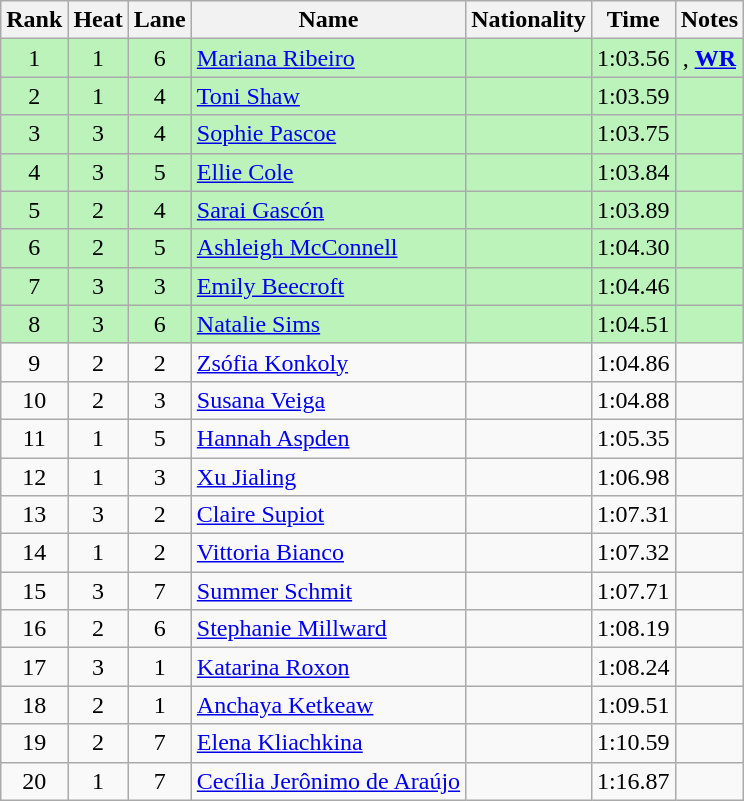<table class="wikitable sortable" style="text-align:center">
<tr>
<th>Rank</th>
<th>Heat</th>
<th>Lane</th>
<th>Name</th>
<th>Nationality</th>
<th>Time</th>
<th>Notes</th>
</tr>
<tr bgcolor=bbf3bb>
<td>1</td>
<td>1</td>
<td>6</td>
<td align=left><a href='#'>Mariana Ribeiro</a></td>
<td align=left></td>
<td>1:03.56</td>
<td>, <strong><a href='#'>WR</a></strong></td>
</tr>
<tr bgcolor=bbf3bb>
<td>2</td>
<td>1</td>
<td>4</td>
<td align=left><a href='#'>Toni Shaw</a></td>
<td align=left></td>
<td>1:03.59</td>
<td></td>
</tr>
<tr bgcolor=bbf3bb>
<td>3</td>
<td>3</td>
<td>4</td>
<td align=left><a href='#'>Sophie Pascoe</a></td>
<td align=left></td>
<td>1:03.75</td>
<td></td>
</tr>
<tr bgcolor=bbf3bb>
<td>4</td>
<td>3</td>
<td>5</td>
<td align=left><a href='#'>Ellie Cole</a></td>
<td align=left></td>
<td>1:03.84</td>
<td></td>
</tr>
<tr bgcolor=bbf3bb>
<td>5</td>
<td>2</td>
<td>4</td>
<td align=left><a href='#'>Sarai Gascón</a></td>
<td align=left></td>
<td>1:03.89</td>
<td></td>
</tr>
<tr bgcolor=bbf3bb>
<td>6</td>
<td>2</td>
<td>5</td>
<td align=left><a href='#'>Ashleigh McConnell</a></td>
<td align=left></td>
<td>1:04.30</td>
<td></td>
</tr>
<tr bgcolor=bbf3bb>
<td>7</td>
<td>3</td>
<td>3</td>
<td align=left><a href='#'>Emily Beecroft</a></td>
<td align=left></td>
<td>1:04.46</td>
<td></td>
</tr>
<tr bgcolor=bbf3bb>
<td>8</td>
<td>3</td>
<td>6</td>
<td align=left><a href='#'>Natalie Sims</a></td>
<td align=left></td>
<td>1:04.51</td>
<td></td>
</tr>
<tr>
<td>9</td>
<td>2</td>
<td>2</td>
<td align=left><a href='#'>Zsófia Konkoly</a></td>
<td align=left></td>
<td>1:04.86</td>
<td></td>
</tr>
<tr>
<td>10</td>
<td>2</td>
<td>3</td>
<td align=left><a href='#'>Susana Veiga</a></td>
<td align=left></td>
<td>1:04.88</td>
<td></td>
</tr>
<tr>
<td>11</td>
<td>1</td>
<td>5</td>
<td align=left><a href='#'>Hannah Aspden</a></td>
<td align=left></td>
<td>1:05.35</td>
<td></td>
</tr>
<tr>
<td>12</td>
<td>1</td>
<td>3</td>
<td align=left><a href='#'>Xu Jialing</a></td>
<td align=left></td>
<td>1:06.98</td>
<td></td>
</tr>
<tr>
<td>13</td>
<td>3</td>
<td>2</td>
<td align=left><a href='#'>Claire Supiot</a></td>
<td align=left></td>
<td>1:07.31</td>
<td></td>
</tr>
<tr>
<td>14</td>
<td>1</td>
<td>2</td>
<td align=left><a href='#'>Vittoria Bianco</a></td>
<td align=left></td>
<td>1:07.32</td>
<td></td>
</tr>
<tr>
<td>15</td>
<td>3</td>
<td>7</td>
<td align=left><a href='#'>Summer Schmit</a></td>
<td align=left></td>
<td>1:07.71</td>
<td></td>
</tr>
<tr>
<td>16</td>
<td>2</td>
<td>6</td>
<td align=left><a href='#'>Stephanie Millward</a></td>
<td align=left></td>
<td>1:08.19</td>
<td></td>
</tr>
<tr>
<td>17</td>
<td>3</td>
<td>1</td>
<td align=left><a href='#'>Katarina Roxon</a></td>
<td align=left></td>
<td>1:08.24</td>
<td></td>
</tr>
<tr>
<td>18</td>
<td>2</td>
<td>1</td>
<td align=left><a href='#'>Anchaya Ketkeaw</a></td>
<td align=left></td>
<td>1:09.51</td>
<td></td>
</tr>
<tr>
<td>19</td>
<td>2</td>
<td>7</td>
<td align=left><a href='#'>Elena Kliachkina</a></td>
<td align=left></td>
<td>1:10.59</td>
<td></td>
</tr>
<tr>
<td>20</td>
<td>1</td>
<td>7</td>
<td align=left><a href='#'>Cecília Jerônimo de Araújo</a></td>
<td align=left></td>
<td>1:16.87</td>
<td></td>
</tr>
</table>
